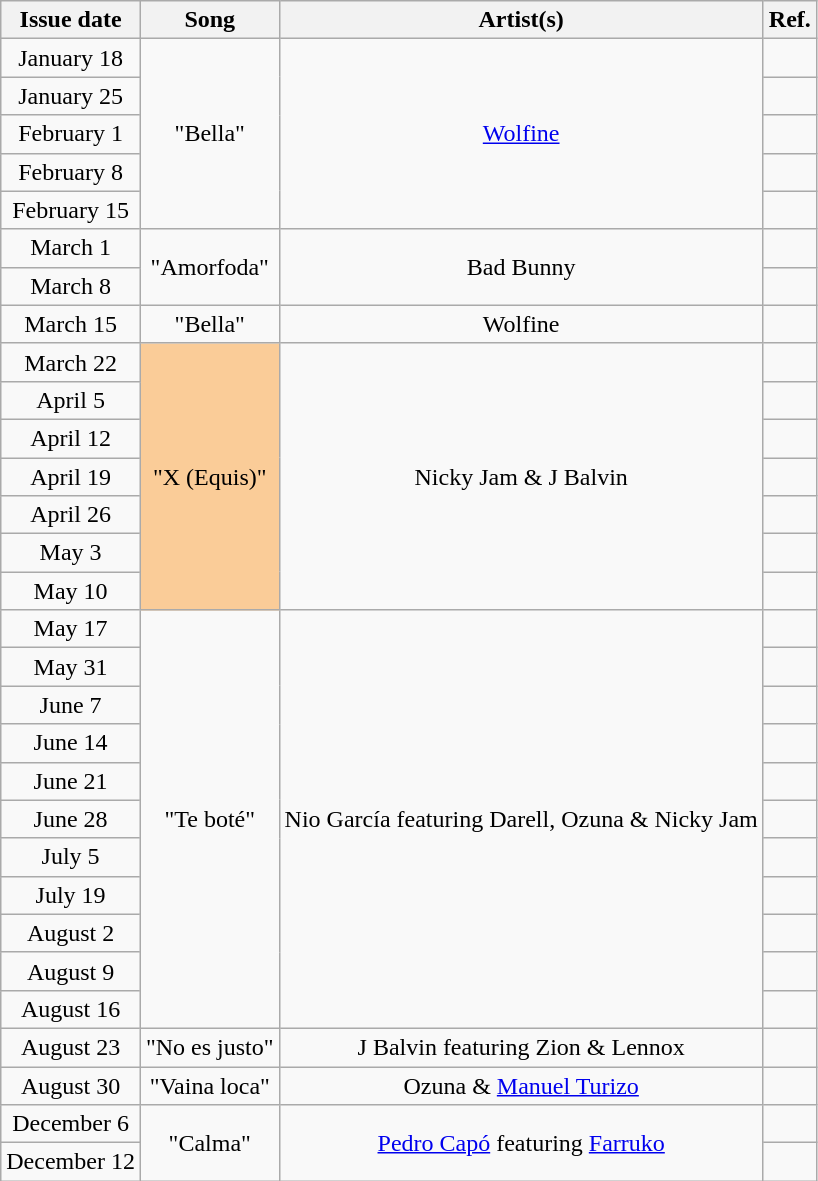<table class="wikitable" style="text-align: center;">
<tr>
<th>Issue date</th>
<th>Song</th>
<th>Artist(s)</th>
<th>Ref.</th>
</tr>
<tr>
<td>January 18</td>
<td rowspan="5">"Bella"</td>
<td rowspan="5"><a href='#'>Wolfine</a></td>
<td></td>
</tr>
<tr>
<td>January 25</td>
<td></td>
</tr>
<tr>
<td>February 1</td>
<td></td>
</tr>
<tr>
<td>February 8</td>
<td></td>
</tr>
<tr>
<td>February 15</td>
<td></td>
</tr>
<tr>
<td>March 1</td>
<td rowspan="2">"Amorfoda"</td>
<td rowspan="2">Bad Bunny</td>
<td></td>
</tr>
<tr>
<td>March 8</td>
<td></td>
</tr>
<tr>
<td>March 15</td>
<td>"Bella"</td>
<td>Wolfine</td>
<td></td>
</tr>
<tr>
<td>March 22</td>
<td style="background-color:#facc98" rowspan="7">"X (Equis)"</td>
<td rowspan="7">Nicky Jam & J Balvin</td>
<td></td>
</tr>
<tr>
<td>April 5</td>
<td></td>
</tr>
<tr>
<td>April 12</td>
<td></td>
</tr>
<tr>
<td>April 19</td>
<td></td>
</tr>
<tr>
<td>April 26</td>
<td></td>
</tr>
<tr>
<td>May 3</td>
<td></td>
</tr>
<tr>
<td>May 10</td>
<td></td>
</tr>
<tr>
<td>May 17</td>
<td rowspan="11">"Te boté"</td>
<td rowspan="11">Nio García featuring Darell, Ozuna & Nicky Jam</td>
<td></td>
</tr>
<tr>
<td>May 31</td>
<td></td>
</tr>
<tr>
<td>June 7</td>
<td></td>
</tr>
<tr>
<td>June 14</td>
<td></td>
</tr>
<tr>
<td>June 21</td>
<td></td>
</tr>
<tr>
<td>June 28</td>
<td></td>
</tr>
<tr>
<td>July 5</td>
<td></td>
</tr>
<tr>
<td>July 19</td>
<td></td>
</tr>
<tr>
<td>August 2</td>
<td></td>
</tr>
<tr>
<td>August 9</td>
<td></td>
</tr>
<tr>
<td>August 16</td>
<td></td>
</tr>
<tr>
<td>August 23</td>
<td>"No es justo"</td>
<td>J Balvin featuring Zion & Lennox</td>
<td></td>
</tr>
<tr>
<td>August 30</td>
<td>"Vaina loca"</td>
<td>Ozuna & <a href='#'>Manuel Turizo</a></td>
<td></td>
</tr>
<tr>
<td>December 6</td>
<td rowspan="2">"Calma"</td>
<td rowspan="2"><a href='#'>Pedro Capó</a> featuring <a href='#'>Farruko</a></td>
<td></td>
</tr>
<tr>
<td>December 12</td>
<td></td>
</tr>
</table>
